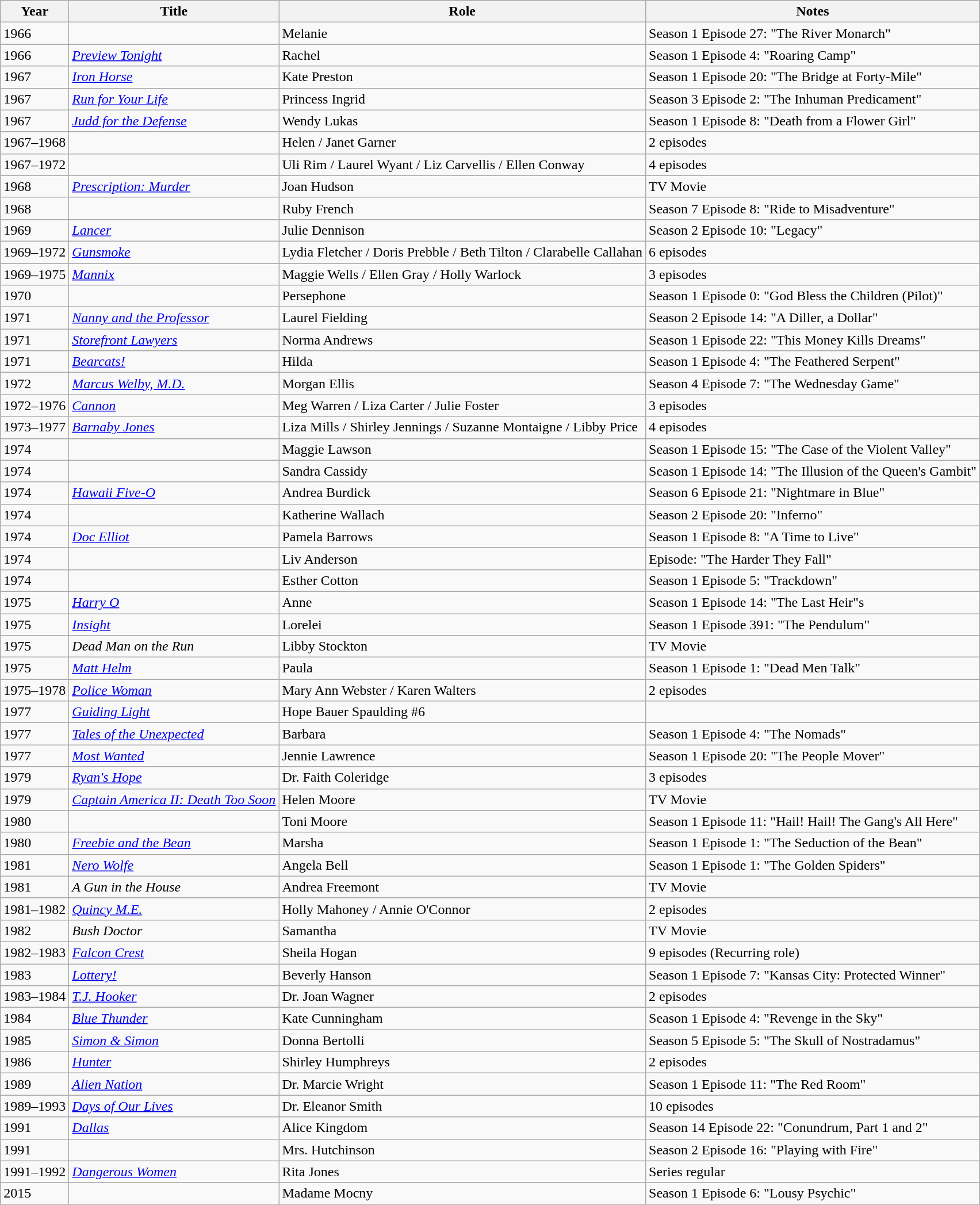<table class="wikitable sortable">
<tr>
<th>Year</th>
<th>Title</th>
<th>Role</th>
<th class="unsortable">Notes</th>
</tr>
<tr>
<td>1966</td>
<td><em></em></td>
<td>Melanie</td>
<td>Season 1 Episode 27: "The River Monarch"</td>
</tr>
<tr>
<td>1966</td>
<td><em><a href='#'>Preview Tonight</a></em></td>
<td>Rachel</td>
<td>Season 1 Episode 4: "Roaring Camp"</td>
</tr>
<tr>
<td>1967</td>
<td><em><a href='#'>Iron Horse</a></em></td>
<td>Kate Preston</td>
<td>Season 1 Episode 20: "The Bridge at Forty-Mile"</td>
</tr>
<tr>
<td>1967</td>
<td><em><a href='#'>Run for Your Life</a></em></td>
<td>Princess Ingrid</td>
<td>Season 3 Episode 2: "The Inhuman Predicament"</td>
</tr>
<tr>
<td>1967</td>
<td><em><a href='#'>Judd for the Defense</a></em></td>
<td>Wendy Lukas</td>
<td>Season 1 Episode 8: "Death from a Flower Girl"</td>
</tr>
<tr>
<td>1967–1968</td>
<td><em></em></td>
<td>Helen / Janet Garner</td>
<td>2 episodes</td>
</tr>
<tr>
<td>1967–1972</td>
<td><em></em></td>
<td>Uli Rim / Laurel Wyant / Liz Carvellis / Ellen Conway</td>
<td>4 episodes</td>
</tr>
<tr>
<td>1968</td>
<td><em><a href='#'>Prescription: Murder</a></em></td>
<td>Joan Hudson</td>
<td>TV Movie</td>
</tr>
<tr>
<td>1968</td>
<td><em></em></td>
<td>Ruby French</td>
<td>Season 7 Episode 8: "Ride to Misadventure"</td>
</tr>
<tr>
<td>1969</td>
<td><em><a href='#'>Lancer</a></em></td>
<td>Julie Dennison</td>
<td>Season 2 Episode 10: "Legacy"</td>
</tr>
<tr>
<td>1969–1972</td>
<td><em><a href='#'>Gunsmoke</a></em></td>
<td>Lydia Fletcher / Doris Prebble / Beth Tilton / Clarabelle Callahan</td>
<td>6 episodes</td>
</tr>
<tr>
<td>1969–1975</td>
<td><em><a href='#'>Mannix</a></em></td>
<td>Maggie Wells / Ellen Gray / Holly Warlock</td>
<td>3 episodes</td>
</tr>
<tr>
<td>1970</td>
<td><em></em></td>
<td>Persephone</td>
<td>Season 1 Episode 0: "God Bless the Children (Pilot)"</td>
</tr>
<tr>
<td>1971</td>
<td><em><a href='#'>Nanny and the Professor</a></em></td>
<td>Laurel Fielding</td>
<td>Season 2 Episode 14: "A Diller, a Dollar"</td>
</tr>
<tr>
<td>1971</td>
<td><em><a href='#'>Storefront Lawyers</a></em></td>
<td>Norma Andrews</td>
<td>Season 1 Episode 22: "This Money Kills Dreams"</td>
</tr>
<tr>
<td>1971</td>
<td><em><a href='#'>Bearcats!</a></em></td>
<td>Hilda</td>
<td>Season 1 Episode 4: "The Feathered Serpent"</td>
</tr>
<tr>
<td>1972</td>
<td><em><a href='#'>Marcus Welby, M.D.</a></em></td>
<td>Morgan Ellis</td>
<td>Season 4 Episode 7: "The Wednesday Game"</td>
</tr>
<tr>
<td>1972–1976</td>
<td><em><a href='#'>Cannon</a></em></td>
<td>Meg Warren / Liza Carter / Julie Foster</td>
<td>3 episodes</td>
</tr>
<tr>
<td>1973–1977</td>
<td><em><a href='#'>Barnaby Jones</a></em></td>
<td>Liza Mills / Shirley Jennings / Suzanne Montaigne / Libby Price</td>
<td>4 episodes</td>
</tr>
<tr>
<td>1974</td>
<td><em></em></td>
<td>Maggie Lawson</td>
<td>Season 1 Episode 15: "The Case of the Violent Valley"</td>
</tr>
<tr>
<td>1974</td>
<td><em></em></td>
<td>Sandra Cassidy</td>
<td>Season 1 Episode 14: "The Illusion of the Queen's Gambit"</td>
</tr>
<tr>
<td>1974</td>
<td><em><a href='#'>Hawaii Five-O</a></em></td>
<td>Andrea Burdick</td>
<td>Season 6 Episode 21: "Nightmare in Blue"</td>
</tr>
<tr>
<td>1974</td>
<td><em></em></td>
<td>Katherine Wallach</td>
<td>Season 2 Episode 20: "Inferno"</td>
</tr>
<tr>
<td>1974</td>
<td><em><a href='#'>Doc Elliot</a></em></td>
<td>Pamela Barrows</td>
<td>Season 1 Episode 8: "A Time to Live"</td>
</tr>
<tr>
<td>1974</td>
<td><em></em></td>
<td>Liv Anderson</td>
<td>Episode: "The Harder They Fall"</td>
</tr>
<tr>
<td>1974</td>
<td><em></em></td>
<td>Esther Cotton</td>
<td>Season 1 Episode 5: "Trackdown"</td>
</tr>
<tr>
<td>1975</td>
<td><em><a href='#'>Harry O</a></em></td>
<td>Anne</td>
<td>Season 1 Episode 14: "The Last Heir"s</td>
</tr>
<tr>
<td>1975</td>
<td><em><a href='#'>Insight</a></em></td>
<td>Lorelei</td>
<td>Season 1 Episode 391: "The Pendulum"</td>
</tr>
<tr>
<td>1975</td>
<td><em>Dead Man on the Run</em></td>
<td>Libby Stockton</td>
<td>TV Movie</td>
</tr>
<tr>
<td>1975</td>
<td><em><a href='#'>Matt Helm</a></em></td>
<td>Paula</td>
<td>Season 1 Episode 1: "Dead Men Talk"</td>
</tr>
<tr>
<td>1975–1978</td>
<td><em><a href='#'>Police Woman</a></em></td>
<td>Mary Ann Webster / Karen Walters</td>
<td>2 episodes</td>
</tr>
<tr>
<td>1977</td>
<td><em><a href='#'>Guiding Light</a></em></td>
<td>Hope Bauer Spaulding #6</td>
<td></td>
</tr>
<tr>
<td>1977</td>
<td><em><a href='#'>Tales of the Unexpected</a></em></td>
<td>Barbara</td>
<td>Season 1 Episode 4: "The Nomads"</td>
</tr>
<tr>
<td>1977</td>
<td><em><a href='#'>Most Wanted</a></em></td>
<td>Jennie Lawrence</td>
<td>Season 1 Episode 20: "The People Mover"</td>
</tr>
<tr>
<td>1979</td>
<td><em><a href='#'>Ryan's Hope</a></em></td>
<td>Dr. Faith Coleridge</td>
<td>3 episodes</td>
</tr>
<tr>
<td>1979</td>
<td><em><a href='#'>Captain America II: Death Too Soon</a></em></td>
<td>Helen Moore</td>
<td>TV Movie</td>
</tr>
<tr>
<td>1980</td>
<td><em></em></td>
<td>Toni Moore</td>
<td>Season 1 Episode 11: "Hail! Hail! The Gang's All Here"</td>
</tr>
<tr>
<td>1980</td>
<td><em><a href='#'>Freebie and the Bean</a></em></td>
<td>Marsha</td>
<td>Season 1 Episode 1: "The Seduction of the Bean"</td>
</tr>
<tr>
<td>1981</td>
<td><em><a href='#'>Nero Wolfe</a></em></td>
<td>Angela Bell</td>
<td>Season 1 Episode 1: "The Golden Spiders"</td>
</tr>
<tr>
<td>1981</td>
<td><em>A Gun in the House</em></td>
<td>Andrea Freemont</td>
<td>TV Movie</td>
</tr>
<tr>
<td>1981–1982</td>
<td><em><a href='#'>Quincy M.E.</a></em></td>
<td>Holly Mahoney / Annie O'Connor</td>
<td>2 episodes</td>
</tr>
<tr>
<td>1982</td>
<td><em>Bush Doctor</em></td>
<td>Samantha</td>
<td>TV Movie</td>
</tr>
<tr>
<td>1982–1983</td>
<td><em><a href='#'>Falcon Crest</a></em></td>
<td>Sheila Hogan</td>
<td>9 episodes (Recurring role)</td>
</tr>
<tr>
<td>1983</td>
<td><em><a href='#'>Lottery!</a></em></td>
<td>Beverly Hanson</td>
<td>Season 1 Episode 7: "Kansas City: Protected Winner"</td>
</tr>
<tr>
<td>1983–1984</td>
<td><em><a href='#'>T.J. Hooker</a></em></td>
<td>Dr. Joan Wagner</td>
<td>2 episodes</td>
</tr>
<tr>
<td>1984</td>
<td><em><a href='#'>Blue Thunder</a></em></td>
<td>Kate Cunningham</td>
<td>Season 1 Episode 4: "Revenge in the Sky"</td>
</tr>
<tr>
<td>1985</td>
<td><em><a href='#'>Simon & Simon</a></em></td>
<td>Donna Bertolli</td>
<td>Season 5 Episode 5: "The Skull of Nostradamus"</td>
</tr>
<tr>
<td>1986</td>
<td><em><a href='#'>Hunter</a></em></td>
<td>Shirley Humphreys</td>
<td>2 episodes</td>
</tr>
<tr>
<td>1989</td>
<td><em><a href='#'>Alien Nation</a></em></td>
<td>Dr. Marcie Wright</td>
<td>Season 1 Episode 11: "The Red Room"</td>
</tr>
<tr>
<td>1989–1993</td>
<td><em><a href='#'>Days of Our Lives</a></em></td>
<td>Dr. Eleanor Smith</td>
<td>10 episodes</td>
</tr>
<tr>
<td>1991</td>
<td><em><a href='#'>Dallas</a></em></td>
<td>Alice Kingdom</td>
<td>Season 14 Episode 22: "Conundrum, Part 1 and 2"</td>
</tr>
<tr>
<td>1991</td>
<td><em></em></td>
<td>Mrs. Hutchinson</td>
<td>Season 2 Episode 16: "Playing with Fire"</td>
</tr>
<tr>
<td>1991–1992</td>
<td><em><a href='#'>Dangerous Women</a></em></td>
<td>Rita Jones</td>
<td>Series regular</td>
</tr>
<tr>
<td>2015</td>
<td><em></em></td>
<td>Madame Mocny</td>
<td>Season 1 Episode 6: "Lousy Psychic"</td>
</tr>
<tr>
</tr>
</table>
